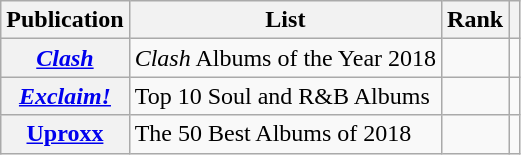<table class="wikitable sortable plainrowheaders" style="border:none; margin:0;">
<tr>
<th scope="col">Publication</th>
<th scope="col" class="unsortable">List</th>
<th scope="col" data-sort-type="number">Rank</th>
<th scope="col" class="unsortable"></th>
</tr>
<tr>
<th scope="row"><em><a href='#'>Clash</a></em></th>
<td><em>Clash</em> Albums of the Year 2018</td>
<td></td>
<td></td>
</tr>
<tr>
<th scope="row"><em><a href='#'>Exclaim!</a></em></th>
<td>Top 10 Soul and R&B Albums</td>
<td></td>
<td></td>
</tr>
<tr>
<th scope="row"><a href='#'>Uproxx</a></th>
<td>The 50 Best Albums of 2018</td>
<td></td>
<td></td>
</tr>
</table>
